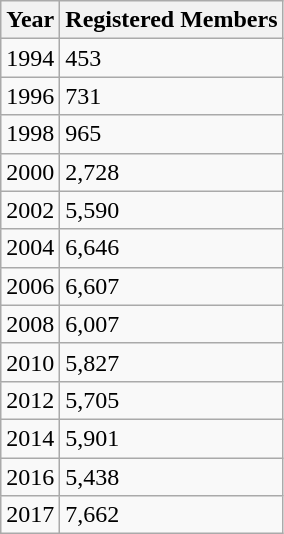<table class="wikitable sortable">
<tr>
<th>Year</th>
<th>Registered Members</th>
</tr>
<tr>
<td>1994</td>
<td>453</td>
</tr>
<tr>
<td>1996</td>
<td>731</td>
</tr>
<tr>
<td>1998</td>
<td>965</td>
</tr>
<tr>
<td>2000</td>
<td>2,728</td>
</tr>
<tr>
<td>2002</td>
<td>5,590</td>
</tr>
<tr>
<td>2004</td>
<td>6,646</td>
</tr>
<tr>
<td>2006</td>
<td>6,607</td>
</tr>
<tr>
<td>2008</td>
<td>6,007</td>
</tr>
<tr>
<td>2010</td>
<td>5,827</td>
</tr>
<tr>
<td>2012</td>
<td>5,705</td>
</tr>
<tr>
<td>2014</td>
<td>5,901</td>
</tr>
<tr>
<td>2016</td>
<td>5,438</td>
</tr>
<tr>
<td>2017</td>
<td>7,662</td>
</tr>
</table>
